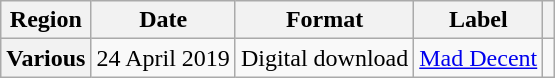<table class="wikitable plainrowheaders">
<tr>
<th scope="col">Region</th>
<th scope="col">Date</th>
<th scope="col">Format</th>
<th scope="col">Label</th>
<th scope="col"></th>
</tr>
<tr>
<th scope="row">Various</th>
<td>24 April 2019</td>
<td>Digital download</td>
<td><a href='#'>Mad Decent</a></td>
<td></td>
</tr>
</table>
